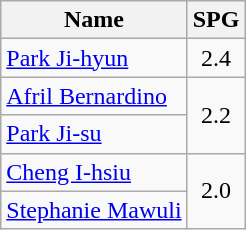<table class=wikitable>
<tr>
<th>Name</th>
<th>SPG</th>
</tr>
<tr>
<td> <a href='#'>Park Ji-hyun</a></td>
<td align=center>2.4</td>
</tr>
<tr>
<td> <a href='#'>Afril Bernardino</a></td>
<td align=center rowspan=2>2.2</td>
</tr>
<tr>
<td> <a href='#'>Park Ji-su</a></td>
</tr>
<tr>
<td> <a href='#'>Cheng I-hsiu</a></td>
<td align=center rowspan=2>2.0</td>
</tr>
<tr>
<td> <a href='#'>Stephanie Mawuli</a></td>
</tr>
</table>
